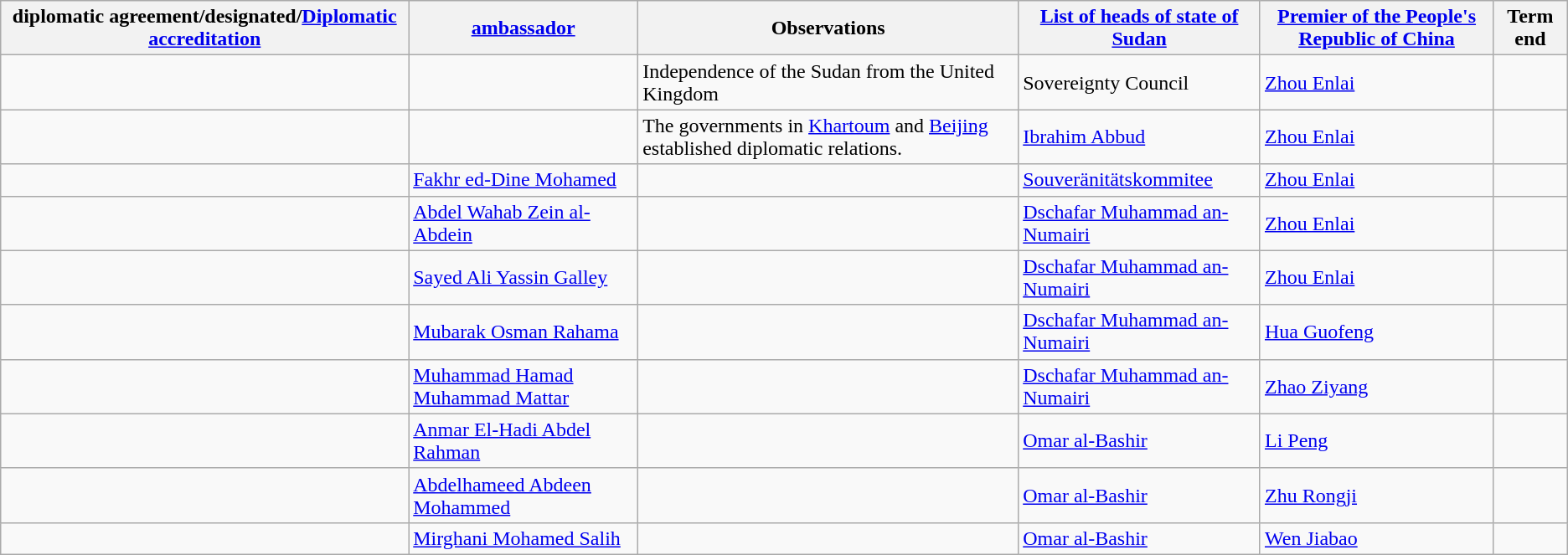<table class="wikitable sortable">
<tr>
<th>diplomatic agreement/designated/<a href='#'>Diplomatic accreditation</a></th>
<th><a href='#'>ambassador</a></th>
<th>Observations</th>
<th><a href='#'>List of heads of state of Sudan</a></th>
<th><a href='#'>Premier of the People's Republic of China</a></th>
<th>Term end</th>
</tr>
<tr>
<td></td>
<td></td>
<td>Independence of the Sudan from the United Kingdom</td>
<td>Sovereignty Council</td>
<td><a href='#'>Zhou Enlai</a></td>
<td></td>
</tr>
<tr>
<td></td>
<td></td>
<td>The governments in <a href='#'>Khartoum</a> and <a href='#'>Beijing</a> established diplomatic relations.</td>
<td><a href='#'>Ibrahim Abbud</a></td>
<td><a href='#'>Zhou Enlai</a></td>
<td></td>
</tr>
<tr>
<td></td>
<td><a href='#'>Fakhr ed-Dine Mohamed</a></td>
<td></td>
<td><a href='#'>Souveränitätskommitee</a></td>
<td><a href='#'>Zhou Enlai</a></td>
<td></td>
</tr>
<tr>
<td></td>
<td><a href='#'>Abdel Wahab Zein al-Abdein</a></td>
<td></td>
<td><a href='#'>Dschafar Muhammad an-Numairi</a></td>
<td><a href='#'>Zhou Enlai</a></td>
<td></td>
</tr>
<tr>
<td></td>
<td><a href='#'>Sayed Ali Yassin Galley</a></td>
<td></td>
<td><a href='#'>Dschafar Muhammad an-Numairi</a></td>
<td><a href='#'>Zhou Enlai</a></td>
<td></td>
</tr>
<tr>
<td></td>
<td><a href='#'>Mubarak Osman Rahama</a></td>
<td></td>
<td><a href='#'>Dschafar Muhammad an-Numairi</a></td>
<td><a href='#'>Hua Guofeng</a></td>
<td></td>
</tr>
<tr>
<td></td>
<td><a href='#'>Muhammad Hamad Muhammad Mattar</a></td>
<td></td>
<td><a href='#'>Dschafar Muhammad an-Numairi</a></td>
<td><a href='#'>Zhao Ziyang</a></td>
<td></td>
</tr>
<tr>
<td></td>
<td><a href='#'>Anmar El-Hadi Abdel Rahman</a></td>
<td></td>
<td><a href='#'>Omar al-Bashir</a></td>
<td><a href='#'>Li Peng</a></td>
<td></td>
</tr>
<tr>
<td></td>
<td><a href='#'>Abdelhameed Abdeen Mohammed</a></td>
<td></td>
<td><a href='#'>Omar al-Bashir</a></td>
<td><a href='#'>Zhu Rongji</a></td>
<td></td>
</tr>
<tr>
<td></td>
<td><a href='#'>Mirghani Mohamed Salih</a></td>
<td></td>
<td><a href='#'>Omar al-Bashir</a></td>
<td><a href='#'>Wen Jiabao</a></td>
<td></td>
</tr>
</table>
